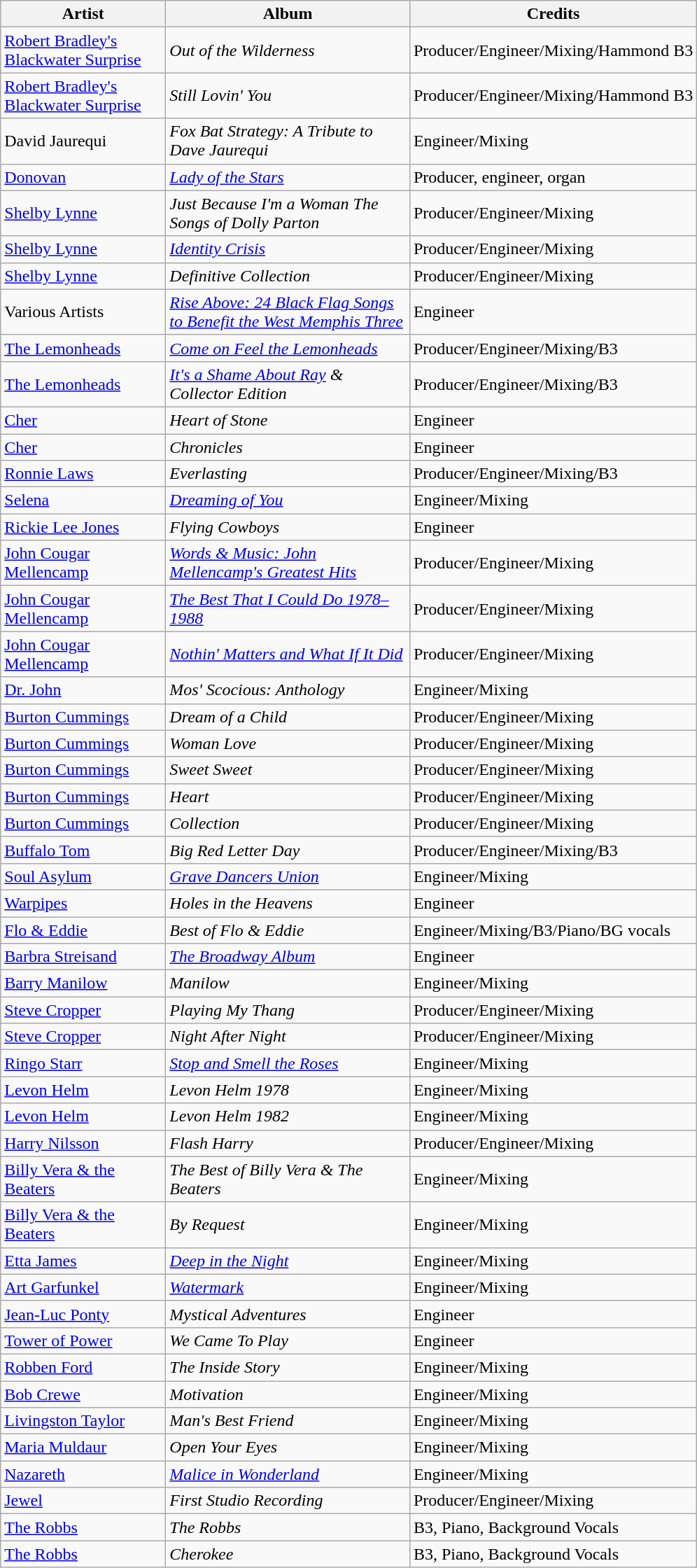<table class="wikitable">
<tr>
<th style="width:150px;">Artist</th>
<th style="width:225px;">Album</th>
<th>Credits</th>
</tr>
<tr>
<td><a href='#'>Robert Bradley's Blackwater Surprise</a></td>
<td><em>Out of the Wilderness</em></td>
<td>Producer/Engineer/Mixing/Hammond B3</td>
</tr>
<tr>
<td><a href='#'>Robert Bradley's Blackwater Surprise</a></td>
<td><em>Still Lovin' You</em></td>
<td>Producer/Engineer/Mixing/Hammond B3</td>
</tr>
<tr>
<td>David Jaurequi</td>
<td><em>Fox Bat Strategy: A Tribute to Dave Jaurequi</em></td>
<td>Engineer/Mixing</td>
</tr>
<tr>
<td><a href='#'>Donovan</a></td>
<td><em><a href='#'>Lady of the Stars</a></em></td>
<td>Producer, engineer, organ</td>
</tr>
<tr>
<td><a href='#'>Shelby Lynne</a></td>
<td><em>Just Because I'm a Woman The Songs of Dolly Parton</em></td>
<td>Producer/Engineer/Mixing</td>
</tr>
<tr>
<td><a href='#'>Shelby Lynne</a></td>
<td><a href='#'><em>Identity Crisis</em></a></td>
<td>Producer/Engineer/Mixing</td>
</tr>
<tr>
<td><a href='#'>Shelby Lynne</a></td>
<td Definitive Collection (Shelby Lynne album)><em>Definitive Collection</em></td>
<td>Producer/Engineer/Mixing</td>
</tr>
<tr>
<td>Various Artists</td>
<td><em><a href='#'>Rise Above: 24 Black Flag Songs to Benefit the West Memphis Three</a></em></td>
<td>Engineer</td>
</tr>
<tr>
<td><a href='#'>The Lemonheads</a></td>
<td><em><a href='#'>Come on Feel the Lemonheads</a></em></td>
<td>Producer/Engineer/Mixing/B3</td>
</tr>
<tr>
<td><a href='#'>The Lemonheads</a></td>
<td><em><a href='#'>It's a Shame About Ray</a> & Collector Edition</em></td>
<td>Producer/Engineer/Mixing/B3</td>
</tr>
<tr>
<td><a href='#'>Cher</a></td>
<td><em>Heart of Stone</em></td>
<td>Engineer</td>
</tr>
<tr>
<td><a href='#'>Cher</a></td>
<td Chronicles (Cher album)><em>Chronicles</em></td>
<td>Engineer</td>
</tr>
<tr>
<td><a href='#'>Ronnie Laws</a></td>
<td Everlasting (Ronnie Laws album)><em>Everlasting</em></td>
<td>Producer/Engineer/Mixing/B3</td>
</tr>
<tr>
<td><a href='#'>Selena</a></td>
<td><a href='#'><em>Dreaming of You</em></a></td>
<td>Engineer/Mixing</td>
</tr>
<tr>
<td><a href='#'>Rickie Lee Jones</a></td>
<td><em>Flying Cowboys</em></td>
<td>Engineer</td>
</tr>
<tr>
<td><a href='#'>John Cougar Mellencamp</a></td>
<td><em><a href='#'>Words & Music: John Mellencamp's Greatest Hits</a></em></td>
<td>Producer/Engineer/Mixing</td>
</tr>
<tr>
<td><a href='#'>John Cougar Mellencamp</a></td>
<td><em><a href='#'>The Best That I Could Do 1978–1988</a></em></td>
<td>Producer/Engineer/Mixing</td>
</tr>
<tr>
<td><a href='#'>John Cougar Mellencamp</a></td>
<td><em><a href='#'>Nothin' Matters and What If It Did</a></em></td>
<td>Producer/Engineer/Mixing</td>
</tr>
<tr>
<td><a href='#'>Dr. John</a></td>
<td><em>Mos' Scocious: Anthology</em></td>
<td>Engineer/Mixing</td>
</tr>
<tr>
<td><a href='#'>Burton Cummings</a></td>
<td><em>Dream of a Child</em></td>
<td>Producer/Engineer/Mixing</td>
</tr>
<tr>
<td><a href='#'>Burton Cummings</a></td>
<td><em>Woman Love</em></td>
<td>Producer/Engineer/Mixing</td>
</tr>
<tr>
<td><a href='#'>Burton Cummings</a></td>
<td><em>Sweet Sweet</em></td>
<td>Producer/Engineer/Mixing</td>
</tr>
<tr>
<td><a href='#'>Burton Cummings</a></td>
<td><em>Heart</em></td>
<td>Producer/Engineer/Mixing</td>
</tr>
<tr>
<td><a href='#'>Burton Cummings</a></td>
<td><em>Collection</em></td>
<td>Producer/Engineer/Mixing</td>
</tr>
<tr>
<td><a href='#'>Buffalo Tom</a></td>
<td><em>Big Red Letter Day</em></td>
<td>Producer/Engineer/Mixing/B3</td>
</tr>
<tr>
<td><a href='#'>Soul Asylum</a></td>
<td><em><a href='#'>Grave Dancers Union</a></em></td>
<td>Engineer/Mixing</td>
</tr>
<tr>
<td><a href='#'>Warpipes</a></td>
<td><em>Holes in the Heavens</em></td>
<td>Engineer</td>
</tr>
<tr>
<td><a href='#'>Flo & Eddie</a></td>
<td><em>Best of Flo & Eddie</em></td>
<td>Engineer/Mixing/B3/Piano/BG vocals</td>
</tr>
<tr>
<td><a href='#'>Barbra Streisand</a></td>
<td><em><a href='#'>The Broadway Album</a></em></td>
<td>Engineer</td>
</tr>
<tr>
<td><a href='#'>Barry Manilow</a></td>
<td><em>Manilow</em></td>
<td>Engineer/Mixing</td>
</tr>
<tr>
<td><a href='#'>Steve Cropper</a></td>
<td><em>Playing My Thang</em></td>
<td>Producer/Engineer/Mixing</td>
</tr>
<tr>
<td><a href='#'>Steve Cropper</a></td>
<td><em>Night After Night</em></td>
<td>Producer/Engineer/Mixing</td>
</tr>
<tr>
<td><a href='#'>Ringo Starr</a></td>
<td><em><a href='#'>Stop and Smell the Roses</a></em></td>
<td>Engineer/Mixing</td>
</tr>
<tr>
<td><a href='#'>Levon Helm</a></td>
<td><em>Levon Helm 1978</em></td>
<td>Engineer/Mixing</td>
</tr>
<tr>
<td><a href='#'>Levon Helm</a></td>
<td><em>Levon Helm 1982</em></td>
<td>Engineer/Mixing</td>
</tr>
<tr>
<td><a href='#'>Harry Nilsson</a></td>
<td><em>Flash Harry</em></td>
<td>Producer/Engineer/Mixing</td>
</tr>
<tr>
<td><a href='#'>Billy Vera & the Beaters</a></td>
<td><em>The Best of Billy Vera & The Beaters</em></td>
<td>Engineer/Mixing</td>
</tr>
<tr>
<td><a href='#'>Billy Vera & the Beaters</a></td>
<td><em>By Request</em></td>
<td>Engineer/Mixing</td>
</tr>
<tr>
<td><a href='#'>Etta James</a></td>
<td><em><a href='#'>Deep in the Night</a></em></td>
<td>Engineer/Mixing</td>
</tr>
<tr>
<td><a href='#'>Art Garfunkel</a></td>
<td><em><a href='#'>Watermark</a></em></td>
<td>Engineer/Mixing</td>
</tr>
<tr>
<td><a href='#'>Jean-Luc Ponty</a></td>
<td><em>Mystical Adventures</em></td>
<td>Engineer</td>
</tr>
<tr>
<td><a href='#'>Tower of Power</a></td>
<td><em>We Came To Play</em></td>
<td>Engineer</td>
</tr>
<tr>
<td><a href='#'>Robben Ford</a></td>
<td><em>The Inside Story</em></td>
<td>Engineer/Mixing</td>
</tr>
<tr>
<td><a href='#'>Bob Crewe</a></td>
<td><em>Motivation</em></td>
<td>Engineer/Mixing</td>
</tr>
<tr>
<td><a href='#'>Livingston Taylor</a></td>
<td><em>Man's Best Friend</em></td>
<td>Engineer/Mixing</td>
</tr>
<tr>
<td><a href='#'>Maria Muldaur</a></td>
<td><em>Open Your Eyes</em></td>
<td>Engineer/Mixing</td>
</tr>
<tr>
<td><a href='#'>Nazareth</a></td>
<td><a href='#'><em>Malice in Wonderland</em></a></td>
<td>Engineer/Mixing</td>
</tr>
<tr>
<td><a href='#'>Jewel</a></td>
<td><em>First Studio Recording</em></td>
<td>Producer/Engineer/Mixing</td>
</tr>
<tr>
<td><a href='#'>The Robbs</a></td>
<td><em>The Robbs</em></td>
<td>B3, Piano, Background Vocals</td>
</tr>
<tr>
<td><a href='#'>The Robbs</a></td>
<td><em>Cherokee</em></td>
<td>B3, Piano, Background Vocals</td>
</tr>
</table>
